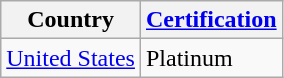<table class="wikitable">
<tr>
<th scope="col">Country</th>
<th scope="col"><a href='#'>Certification</a></th>
</tr>
<tr>
<td><a href='#'>United States</a></td>
<td>Platinum</td>
</tr>
</table>
